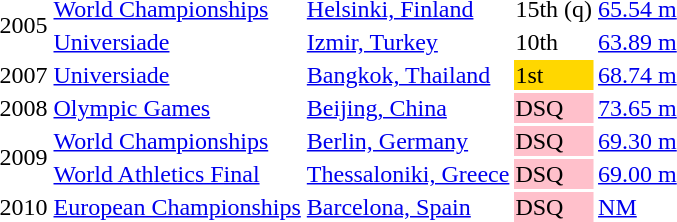<table>
<tr>
<td rowspan=2>2005</td>
<td><a href='#'>World Championships</a></td>
<td><a href='#'>Helsinki, Finland</a></td>
<td>15th (q)</td>
<td><a href='#'>65.54 m</a></td>
</tr>
<tr>
<td><a href='#'>Universiade</a></td>
<td><a href='#'>Izmir, Turkey</a></td>
<td>10th</td>
<td><a href='#'>63.89 m</a></td>
</tr>
<tr>
<td>2007</td>
<td><a href='#'>Universiade</a></td>
<td><a href='#'>Bangkok, Thailand</a></td>
<td bgcolor="gold">1st</td>
<td><a href='#'>68.74 m</a></td>
</tr>
<tr>
<td>2008</td>
<td><a href='#'>Olympic Games</a></td>
<td><a href='#'>Beijing, China</a></td>
<td bgcolor="pink">DSQ</td>
<td><a href='#'>73.65 m</a></td>
</tr>
<tr>
<td rowspan=2>2009</td>
<td><a href='#'>World Championships</a></td>
<td><a href='#'>Berlin, Germany</a></td>
<td bgcolor="pink">DSQ</td>
<td><a href='#'>69.30 m</a></td>
</tr>
<tr>
<td><a href='#'>World Athletics Final</a></td>
<td><a href='#'>Thessaloniki, Greece</a></td>
<td bgcolor="pink">DSQ</td>
<td><a href='#'>69.00 m</a></td>
</tr>
<tr>
<td>2010</td>
<td><a href='#'>European Championships</a></td>
<td><a href='#'>Barcelona, Spain</a></td>
<td bgcolor="pink">DSQ</td>
<td><a href='#'>NM</a></td>
</tr>
</table>
